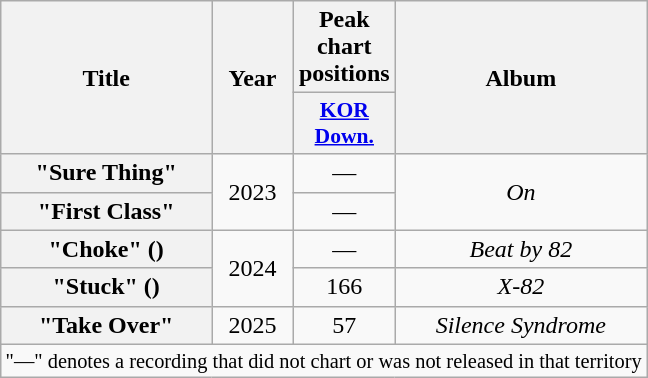<table class="wikitable plainrowheaders" style="text-align:center">
<tr>
<th scope="col" rowspan="2">Title</th>
<th scope="col" rowspan="2">Year</th>
<th scope="col">Peak chart positions</th>
<th scope="col" rowspan="2">Album</th>
</tr>
<tr>
<th scope="col" style="font-size:90%; width:3em"><a href='#'>KOR<br>Down.</a><br></th>
</tr>
<tr>
<th scope="row">"Sure Thing"</th>
<td rowspan="2">2023</td>
<td>—</td>
<td rowspan="2"><em>On</em></td>
</tr>
<tr>
<th scope="row">"First Class"</th>
<td>—</td>
</tr>
<tr>
<th scope="row">"Choke" ()</th>
<td rowspan="2">2024</td>
<td>—</td>
<td><em>Beat by 82</em></td>
</tr>
<tr>
<th scope="row">"Stuck" ()</th>
<td>166</td>
<td><em>X-82</em></td>
</tr>
<tr>
<th scope="row">"Take Over"</th>
<td>2025</td>
<td>57</td>
<td><em>Silence Syndrome</em></td>
</tr>
<tr>
<td colspan="4" style="font-size:85%">"—" denotes a recording that did not chart or was not released in that territory</td>
</tr>
</table>
